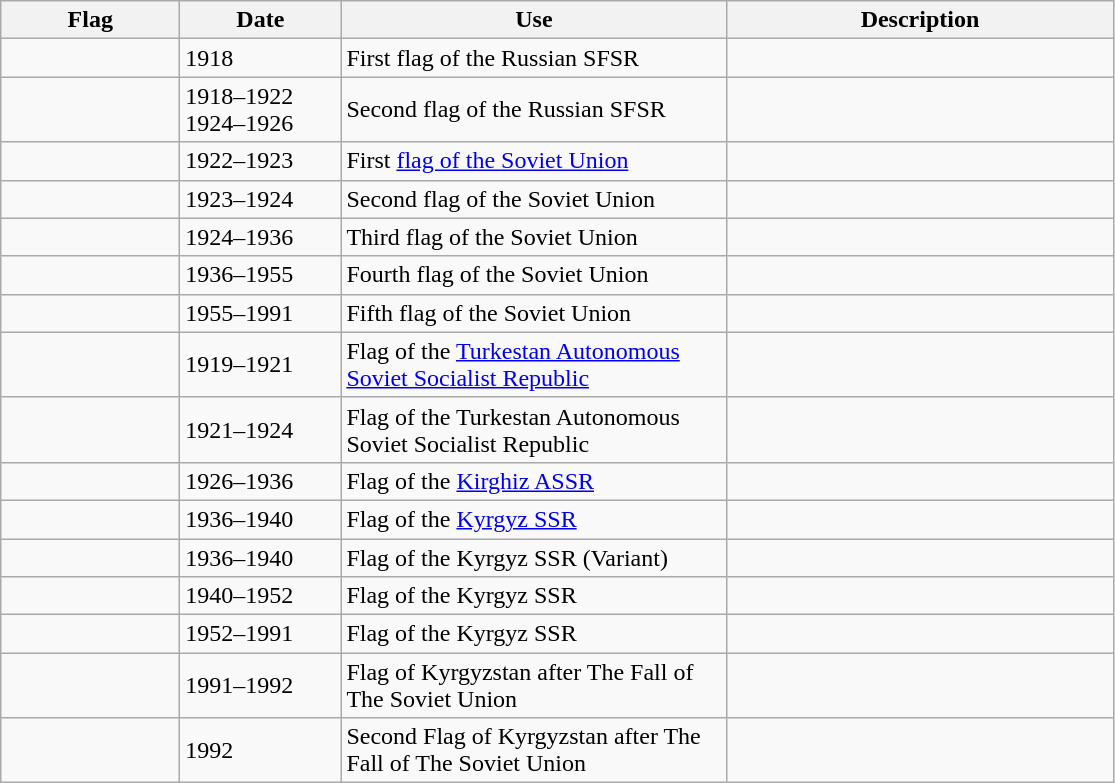<table class="wikitable" style="background: #f9f9f9">
<tr>
<th width="112">Flag</th>
<th width="100">Date</th>
<th width="250">Use</th>
<th width="250">Description</th>
</tr>
<tr>
<td></td>
<td>1918</td>
<td>First flag of the Russian SFSR</td>
<td></td>
</tr>
<tr>
<td></td>
<td>1918–1922<br>1924–1926</td>
<td>Second flag of the Russian SFSR</td>
<td></td>
</tr>
<tr>
<td></td>
<td>1922–1923</td>
<td>First <a href='#'>flag of the Soviet Union</a></td>
<td></td>
</tr>
<tr>
<td></td>
<td>1923–1924</td>
<td>Second flag of the Soviet Union</td>
<td></td>
</tr>
<tr>
<td></td>
<td>1924–1936</td>
<td>Third flag of the Soviet Union</td>
<td></td>
</tr>
<tr>
<td></td>
<td>1936–1955</td>
<td>Fourth flag of the Soviet Union</td>
<td></td>
</tr>
<tr>
<td></td>
<td>1955–1991</td>
<td>Fifth flag of the Soviet Union</td>
<td></td>
</tr>
<tr>
<td></td>
<td>1919–1921</td>
<td>Flag of the <a href='#'>Turkestan Autonomous Soviet Socialist Republic</a></td>
<td></td>
</tr>
<tr>
<td></td>
<td>1921–1924</td>
<td>Flag of the Turkestan Autonomous Soviet Socialist Republic</td>
<td></td>
</tr>
<tr>
<td></td>
<td>1926–1936</td>
<td>Flag of the <a href='#'>Kirghiz ASSR</a></td>
<td></td>
</tr>
<tr>
<td></td>
<td>1936–1940</td>
<td>Flag of the <a href='#'>Kyrgyz SSR</a></td>
<td></td>
</tr>
<tr>
<td></td>
<td>1936–1940</td>
<td>Flag of the Kyrgyz SSR (Variant)</td>
<td></td>
</tr>
<tr>
<td></td>
<td>1940–1952</td>
<td>Flag of the Kyrgyz SSR</td>
<td></td>
</tr>
<tr>
<td></td>
<td>1952–1991</td>
<td>Flag of the Kyrgyz SSR</td>
<td></td>
</tr>
<tr>
<td></td>
<td>1991–1992</td>
<td>Flag of Kyrgyzstan after The Fall of The Soviet Union</td>
<td></td>
</tr>
<tr>
<td></td>
<td>1992</td>
<td>Second Flag of Kyrgyzstan after The Fall of The Soviet Union</td>
<td></td>
</tr>
</table>
